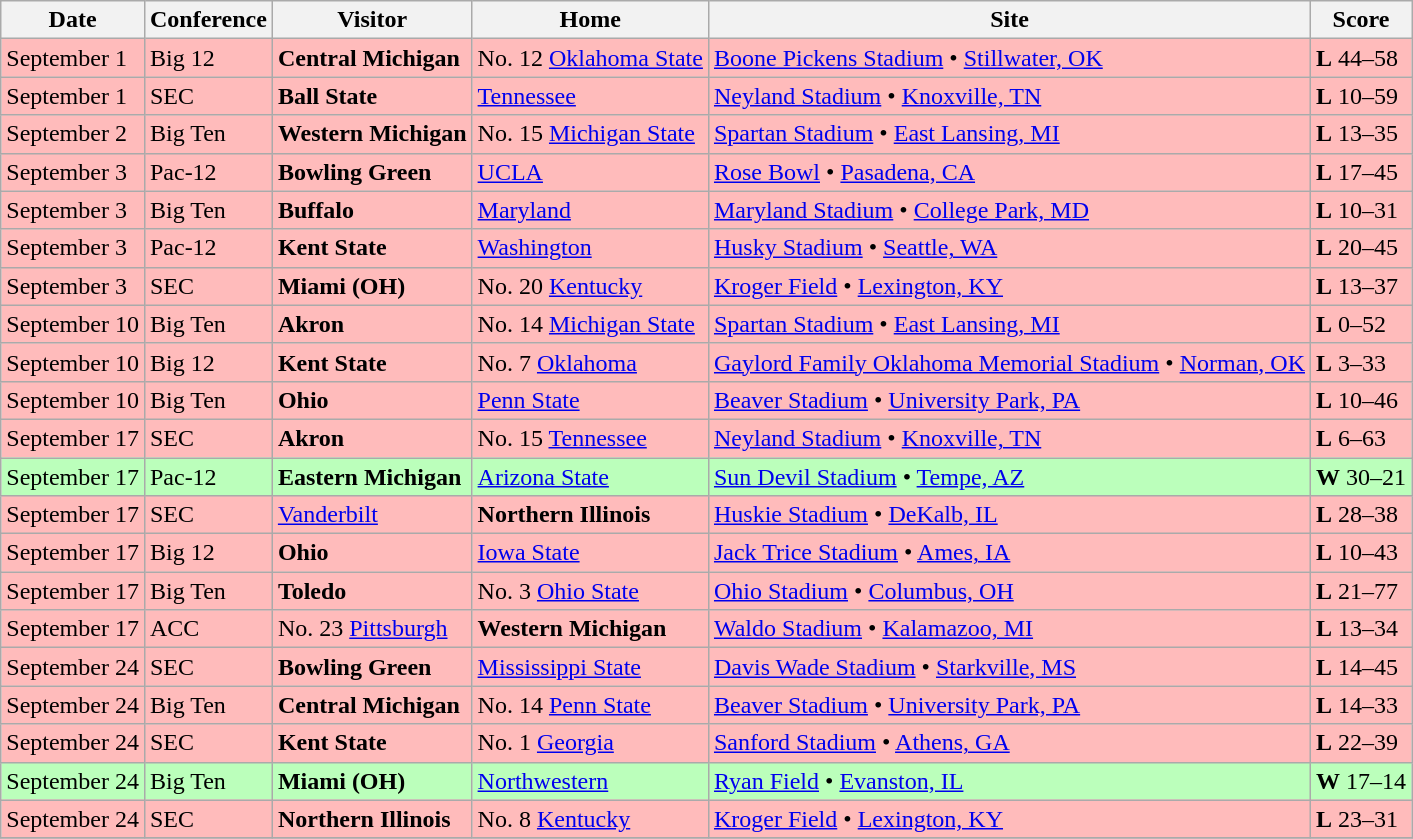<table class="wikitable">
<tr>
<th>Date</th>
<th>Conference</th>
<th>Visitor</th>
<th>Home</th>
<th>Site</th>
<th>Score</th>
</tr>
<tr style="background:#fbb;">
<td>September 1</td>
<td>Big 12</td>
<td><strong>Central Michigan</strong></td>
<td>No. 12 <a href='#'>Oklahoma State</a></td>
<td><a href='#'>Boone Pickens Stadium</a> • <a href='#'>Stillwater, OK</a></td>
<td><strong>L</strong> 44–58</td>
</tr>
<tr style="background:#fbb;">
<td>September 1</td>
<td>SEC</td>
<td><strong>Ball State</strong></td>
<td><a href='#'>Tennessee</a></td>
<td><a href='#'>Neyland Stadium</a> • <a href='#'>Knoxville, TN</a></td>
<td><strong>L</strong> 10–59</td>
</tr>
<tr style="background:#fbb;">
<td>September 2</td>
<td>Big Ten</td>
<td><strong>Western Michigan</strong></td>
<td>No. 15 <a href='#'>Michigan State</a></td>
<td><a href='#'>Spartan Stadium</a> • <a href='#'>East Lansing, MI</a></td>
<td><strong>L</strong> 13–35</td>
</tr>
<tr style="background:#fbb;">
<td>September 3</td>
<td>Pac-12</td>
<td><strong>Bowling Green</strong></td>
<td><a href='#'>UCLA</a></td>
<td><a href='#'>Rose Bowl</a> • <a href='#'>Pasadena, CA</a></td>
<td><strong>L</strong> 17–45</td>
</tr>
<tr style="background:#fbb;">
<td>September 3</td>
<td>Big Ten</td>
<td><strong>Buffalo</strong></td>
<td><a href='#'>Maryland</a></td>
<td><a href='#'>Maryland Stadium</a> • <a href='#'>College Park, MD</a></td>
<td><strong>L</strong> 10–31</td>
</tr>
<tr style="background:#fbb;">
<td>September 3</td>
<td>Pac-12</td>
<td><strong>Kent State</strong></td>
<td><a href='#'>Washington</a></td>
<td><a href='#'>Husky Stadium</a> • <a href='#'>Seattle, WA</a></td>
<td><strong>L</strong> 20–45</td>
</tr>
<tr style="background:#fbb;">
<td>September 3</td>
<td>SEC</td>
<td><strong>Miami (OH)</strong></td>
<td>No. 20 <a href='#'>Kentucky</a></td>
<td><a href='#'>Kroger Field</a> • <a href='#'>Lexington, KY</a></td>
<td><strong>L</strong> 13–37</td>
</tr>
<tr style="background:#fbb;">
<td>September 10</td>
<td>Big Ten</td>
<td><strong>Akron</strong></td>
<td>No. 14 <a href='#'>Michigan State</a></td>
<td><a href='#'>Spartan Stadium</a> • <a href='#'>East Lansing, MI</a></td>
<td><strong>L</strong> 0–52</td>
</tr>
<tr style="background:#fbb;">
<td>September 10</td>
<td>Big 12</td>
<td><strong>Kent State</strong></td>
<td>No. 7 <a href='#'>Oklahoma</a></td>
<td><a href='#'>Gaylord Family Oklahoma Memorial Stadium</a> • <a href='#'>Norman, OK</a></td>
<td><strong>L</strong> 3–33</td>
</tr>
<tr style="background:#fbb;">
<td>September 10</td>
<td>Big Ten</td>
<td><strong>Ohio</strong></td>
<td><a href='#'>Penn State</a></td>
<td><a href='#'>Beaver Stadium</a> • <a href='#'>University Park, PA</a></td>
<td><strong>L</strong> 10–46</td>
</tr>
<tr style="background:#fbb;">
<td>September 17</td>
<td>SEC</td>
<td><strong>Akron</strong></td>
<td>No. 15 <a href='#'>Tennessee</a></td>
<td><a href='#'>Neyland Stadium</a> • <a href='#'>Knoxville, TN</a></td>
<td><strong>L</strong> 6–63</td>
</tr>
<tr style="background:#bfb;">
<td>September 17</td>
<td>Pac-12</td>
<td><strong>Eastern Michigan</strong></td>
<td><a href='#'>Arizona State</a></td>
<td><a href='#'>Sun Devil Stadium</a> • <a href='#'>Tempe, AZ</a></td>
<td><strong>W</strong> 30–21</td>
</tr>
<tr style="background:#fbb;">
<td>September 17</td>
<td>SEC</td>
<td><a href='#'>Vanderbilt</a></td>
<td><strong>Northern Illinois</strong></td>
<td><a href='#'>Huskie Stadium</a> • <a href='#'>DeKalb, IL</a></td>
<td><strong>L</strong> 28–38</td>
</tr>
<tr style="background:#fbb;">
<td>September 17</td>
<td>Big 12</td>
<td><strong>Ohio</strong></td>
<td><a href='#'>Iowa State</a></td>
<td><a href='#'>Jack Trice Stadium</a> • <a href='#'>Ames, IA</a></td>
<td><strong>L</strong> 10–43</td>
</tr>
<tr style="background:#fbb;">
<td>September 17</td>
<td>Big Ten</td>
<td><strong>Toledo</strong></td>
<td>No. 3 <a href='#'>Ohio State</a></td>
<td><a href='#'>Ohio Stadium</a> • <a href='#'>Columbus, OH</a></td>
<td><strong>L</strong> 21–77</td>
</tr>
<tr style="background:#fbb;">
<td>September 17</td>
<td>ACC</td>
<td>No. 23 <a href='#'>Pittsburgh</a></td>
<td><strong>Western Michigan</strong></td>
<td><a href='#'>Waldo Stadium</a> • <a href='#'>Kalamazoo, MI</a></td>
<td><strong>L</strong> 13–34</td>
</tr>
<tr style="background:#fbb;">
<td>September 24</td>
<td>SEC</td>
<td><strong>Bowling Green</strong></td>
<td><a href='#'>Mississippi State</a></td>
<td><a href='#'>Davis Wade Stadium</a> • <a href='#'>Starkville, MS</a></td>
<td><strong>L</strong> 14–45</td>
</tr>
<tr style="background:#fbb;">
<td>September 24</td>
<td>Big Ten</td>
<td><strong>Central Michigan</strong></td>
<td>No. 14 <a href='#'>Penn State</a></td>
<td><a href='#'>Beaver Stadium</a> • <a href='#'>University Park, PA</a></td>
<td><strong>L</strong> 14–33</td>
</tr>
<tr style="background:#fbb;">
<td>September 24</td>
<td>SEC</td>
<td><strong>Kent State</strong></td>
<td>No. 1 <a href='#'>Georgia</a></td>
<td><a href='#'>Sanford Stadium</a> • <a href='#'>Athens, GA</a></td>
<td><strong>L</strong> 22–39</td>
</tr>
<tr style="background:#bfb;">
<td>September 24</td>
<td>Big Ten</td>
<td><strong>Miami (OH)</strong></td>
<td><a href='#'>Northwestern</a></td>
<td><a href='#'>Ryan Field</a> • <a href='#'>Evanston, IL</a></td>
<td><strong>W</strong> 17–14</td>
</tr>
<tr style="background:#fbb;">
<td>September 24</td>
<td>SEC</td>
<td><strong>Northern Illinois</strong></td>
<td>No. 8 <a href='#'>Kentucky</a></td>
<td><a href='#'>Kroger Field</a> • <a href='#'>Lexington, KY</a></td>
<td><strong>L</strong> 23–31</td>
</tr>
<tr>
</tr>
</table>
